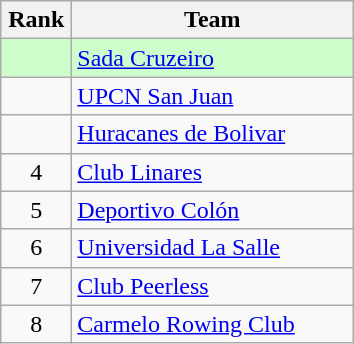<table class="wikitable" style="text-align: center;">
<tr>
<th width=40>Rank</th>
<th width=180>Team</th>
</tr>
<tr bgcolor=#ccffcc align=center>
<td></td>
<td style="text-align:left;"> <a href='#'>Sada Cruzeiro</a></td>
</tr>
<tr align=center>
<td></td>
<td style="text-align:left;"> <a href='#'>UPCN San Juan</a></td>
</tr>
<tr align=center>
<td></td>
<td style="text-align:left;"> <a href='#'>Huracanes de Bolivar</a></td>
</tr>
<tr align=center>
<td>4</td>
<td style="text-align:left;"> <a href='#'>Club Linares</a></td>
</tr>
<tr align=center>
<td>5</td>
<td style="text-align:left;"> <a href='#'>Deportivo Colón</a></td>
</tr>
<tr align=center>
<td>6</td>
<td style="text-align:left;"> <a href='#'>Universidad La Salle</a></td>
</tr>
<tr align=center>
<td>7</td>
<td style="text-align:left;"> <a href='#'>Club Peerless</a></td>
</tr>
<tr align=center>
<td>8</td>
<td style="text-align:left;"> <a href='#'>Carmelo Rowing Club</a></td>
</tr>
</table>
